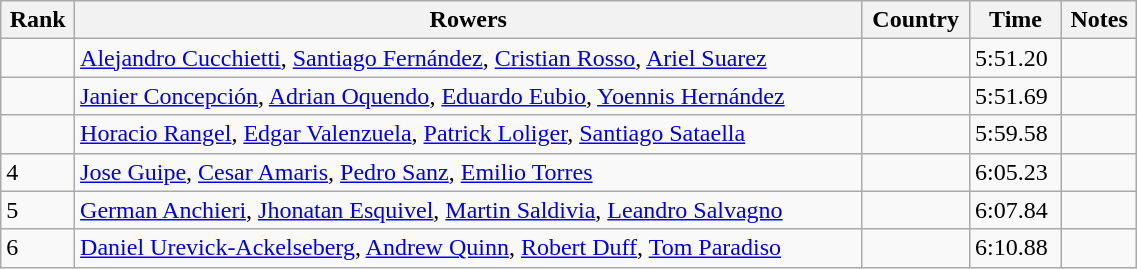<table class="wikitable" width=60%>
<tr>
<th>Rank</th>
<th>Rowers</th>
<th>Country</th>
<th>Time</th>
<th>Notes</th>
</tr>
<tr>
<td></td>
<td><a href='#'>Alejandro Cucchietti</a>, <a href='#'>Santiago Fernández</a>, <a href='#'>Cristian Rosso</a>, <a href='#'>Ariel Suarez</a></td>
<td></td>
<td>5:51.20</td>
<td></td>
</tr>
<tr>
<td></td>
<td><a href='#'>Janier Concepción</a>, <a href='#'>Adrian Oquendo</a>, <a href='#'>Eduardo Eubio</a>, <a href='#'>Yoennis Hernández</a></td>
<td></td>
<td>5:51.69</td>
<td></td>
</tr>
<tr>
<td></td>
<td><a href='#'>Horacio Rangel</a>, <a href='#'>Edgar Valenzuela</a>, <a href='#'>Patrick Loliger</a>, <a href='#'>Santiago Sataella</a></td>
<td></td>
<td>5:59.58</td>
<td></td>
</tr>
<tr>
<td>4</td>
<td><a href='#'>Jose Guipe</a>, <a href='#'>Cesar Amaris</a>, <a href='#'>Pedro Sanz</a>, <a href='#'>Emilio Torres</a></td>
<td></td>
<td>6:05.23</td>
<td></td>
</tr>
<tr>
<td>5</td>
<td><a href='#'>German Anchieri</a>, <a href='#'>Jhonatan Esquivel</a>, <a href='#'>Martin Saldivia</a>, <a href='#'>Leandro Salvagno</a></td>
<td></td>
<td>6:07.84</td>
<td></td>
</tr>
<tr>
<td>6</td>
<td><a href='#'>Daniel Urevick-Ackelseberg</a>, <a href='#'>Andrew Quinn</a>, <a href='#'>Robert Duff</a>, <a href='#'>Tom Paradiso</a></td>
<td></td>
<td>6:10.88</td>
<td></td>
</tr>
</table>
